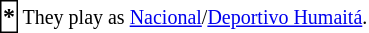<table>
<tr>
<td bgcolor="#ffffff" style="border: 1px solid black"><strong>*</strong></td>
<td bgcolor="#ffffff"><small>They play as <a href='#'>Nacional</a>/<a href='#'>Deportivo Humaitá</a>.</small></td>
</tr>
</table>
